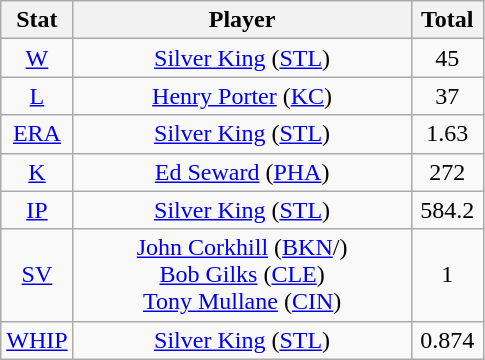<table class="wikitable" style="text-align:center;">
<tr>
<th style="width:15%;">Stat</th>
<th>Player</th>
<th style="width:15%;">Total</th>
</tr>
<tr>
<td><a href='#'>W</a></td>
<td><a href='#'>Silver King</a> (<a href='#'>STL</a>)</td>
<td>45</td>
</tr>
<tr>
<td><a href='#'>L</a></td>
<td><a href='#'>Henry Porter</a> (<a href='#'>KC</a>)</td>
<td>37</td>
</tr>
<tr>
<td><a href='#'>ERA</a></td>
<td><a href='#'>Silver King</a> (<a href='#'>STL</a>)</td>
<td>1.63</td>
</tr>
<tr>
<td><a href='#'>K</a></td>
<td><a href='#'>Ed Seward</a> (<a href='#'>PHA</a>)</td>
<td>272</td>
</tr>
<tr>
<td><a href='#'>IP</a></td>
<td><a href='#'>Silver King</a> (<a href='#'>STL</a>)</td>
<td>584.2</td>
</tr>
<tr>
<td><a href='#'>SV</a></td>
<td><a href='#'>John Corkhill</a> (<a href='#'>BKN</a>/)<br><a href='#'>Bob Gilks</a> (<a href='#'>CLE</a>)<br><a href='#'>Tony Mullane</a> (<a href='#'>CIN</a>)</td>
<td>1</td>
</tr>
<tr>
<td><a href='#'>WHIP</a></td>
<td><a href='#'>Silver King</a> (<a href='#'>STL</a>)</td>
<td>0.874</td>
</tr>
</table>
